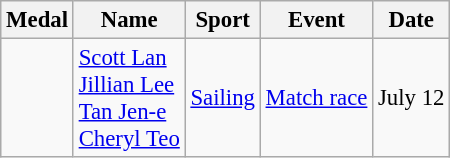<table class="wikitable sortable" style="font-size: 95%;">
<tr>
<th>Medal</th>
<th>Name</th>
<th>Sport</th>
<th>Event</th>
<th>Date</th>
</tr>
<tr>
<td></td>
<td><a href='#'>Scott Lan</a><br><a href='#'>Jillian Lee</a><br><a href='#'>Tan Jen-e</a><br><a href='#'>Cheryl Teo</a></td>
<td><a href='#'>Sailing</a></td>
<td><a href='#'>Match race</a></td>
<td>July 12</td>
</tr>
</table>
